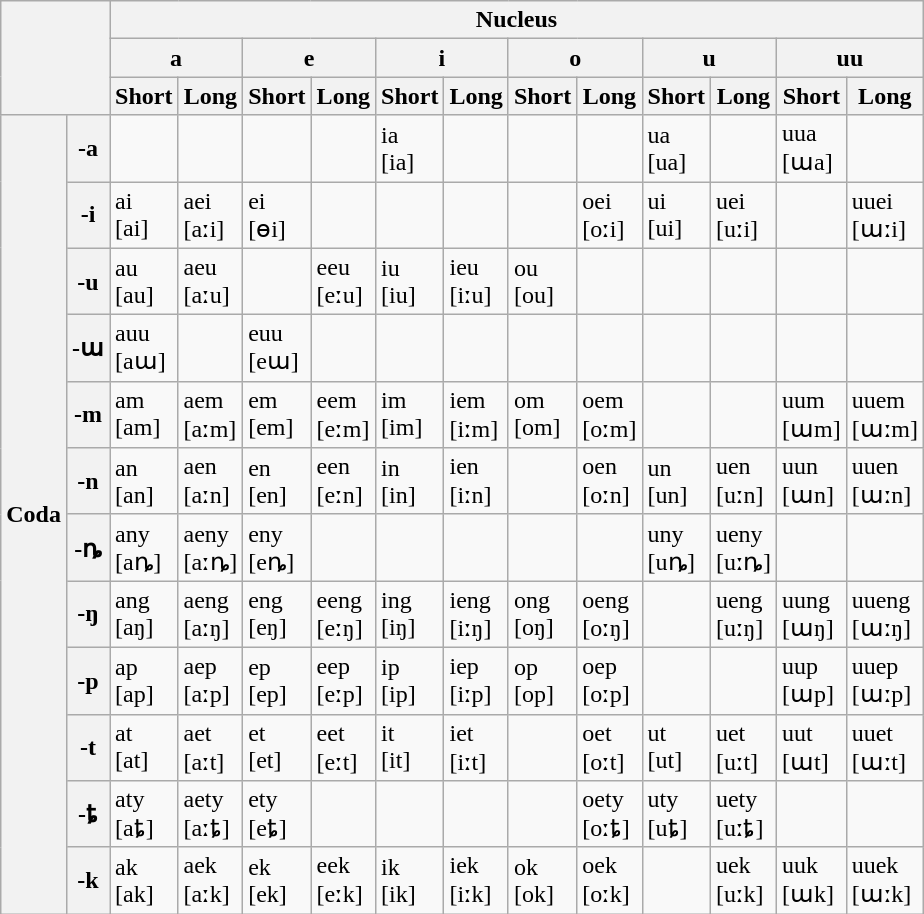<table class="wikitable">
<tr>
<th colspan="2" rowspan="3"></th>
<th colspan="12">Nucleus</th>
</tr>
<tr>
<th colspan="2">a </th>
<th colspan="2">e </th>
<th colspan="2">i </th>
<th colspan="2">o </th>
<th colspan="2">u </th>
<th colspan="2">uu </th>
</tr>
<tr>
<th>Short</th>
<th>Long</th>
<th>Short</th>
<th>Long</th>
<th>Short</th>
<th>Long</th>
<th>Short</th>
<th>Long</th>
<th>Short</th>
<th>Long</th>
<th>Short</th>
<th>Long</th>
</tr>
<tr>
<th rowspan="12">Coda</th>
<th>-a</th>
<td></td>
<td></td>
<td></td>
<td></td>
<td>ia<br>[ia]</td>
<td></td>
<td></td>
<td></td>
<td>ua<br>[ua]</td>
<td></td>
<td>uua<br>[ɯa]</td>
<td></td>
</tr>
<tr>
<th>-i</th>
<td>ai<br>[ai]</td>
<td>aei<br>[aːi]</td>
<td>ei<br>[ɵi]</td>
<td></td>
<td></td>
<td></td>
<td></td>
<td>oei<br>[oːi]</td>
<td>ui<br>[ui]</td>
<td>uei<br>[uːi]</td>
<td></td>
<td>uuei<br>[ɯːi]</td>
</tr>
<tr>
<th>-u</th>
<td>au<br>[au]</td>
<td>aeu<br>[aːu]</td>
<td></td>
<td>eeu<br>[eːu]</td>
<td>iu<br>[iu]</td>
<td>ieu<br>[iːu]</td>
<td>ou<br>[ou]</td>
<td></td>
<td></td>
<td></td>
<td></td>
<td></td>
</tr>
<tr>
<th>-ɯ</th>
<td>auu<br>[aɯ]</td>
<td></td>
<td>euu<br>[eɯ]</td>
<td></td>
<td></td>
<td></td>
<td></td>
<td></td>
<td></td>
<td></td>
<td></td>
<td></td>
</tr>
<tr>
<th>-m</th>
<td>am<br>[am]</td>
<td>aem<br>[aːm]</td>
<td>em<br>[em]</td>
<td>eem<br>[eːm]</td>
<td>im<br>[im]</td>
<td>iem<br>[iːm]</td>
<td>om<br>[om]</td>
<td>oem<br>[oːm]</td>
<td></td>
<td></td>
<td>uum<br>[ɯm]</td>
<td>uuem<br>[ɯːm]</td>
</tr>
<tr>
<th>-n</th>
<td>an<br>[an]</td>
<td>aen<br>[aːn]</td>
<td>en<br>[en]</td>
<td>een<br>[eːn]</td>
<td>in<br>[in]</td>
<td>ien<br>[iːn]</td>
<td></td>
<td>oen<br>[oːn]</td>
<td>un<br>[un]</td>
<td>uen<br>[uːn]</td>
<td>uun<br>[ɯn]</td>
<td>uuen<br>[ɯːn]</td>
</tr>
<tr>
<th>-ȵ</th>
<td>any<br>[aȵ]</td>
<td>aeny<br>[aːȵ]</td>
<td>eny<br>[eȵ]</td>
<td></td>
<td></td>
<td></td>
<td></td>
<td></td>
<td>uny<br>[uȵ]</td>
<td>ueny<br>[uːȵ]</td>
<td></td>
<td></td>
</tr>
<tr>
<th>-ŋ</th>
<td>ang<br>[aŋ]</td>
<td>aeng<br>[aːŋ]</td>
<td>eng<br>[eŋ]</td>
<td>eeng<br>[eːŋ]</td>
<td>ing<br>[iŋ]</td>
<td>ieng<br>[iːŋ]</td>
<td>ong<br>[oŋ]</td>
<td>oeng<br>[oːŋ]</td>
<td></td>
<td>ueng<br>[uːŋ]</td>
<td>uung<br>[ɯŋ]</td>
<td>uueng<br>[ɯːŋ]</td>
</tr>
<tr>
<th>-p</th>
<td>ap<br>[ap]</td>
<td>aep<br>[aːp]</td>
<td>ep<br>[ep]</td>
<td>eep<br>[eːp]</td>
<td>ip<br>[ip]</td>
<td>iep<br>[iːp]</td>
<td>op<br>[op]</td>
<td>oep<br>[oːp]</td>
<td></td>
<td></td>
<td>uup<br>[ɯp]</td>
<td>uuep<br>[ɯːp]</td>
</tr>
<tr>
<th>-t</th>
<td>at<br>[at]</td>
<td>aet<br>[aːt]</td>
<td>et<br>[et]</td>
<td>eet<br>[eːt]</td>
<td>it<br>[it]</td>
<td>iet<br>[iːt]</td>
<td></td>
<td>oet<br>[oːt]</td>
<td>ut<br>[ut]</td>
<td>uet<br>[uːt]</td>
<td>uut<br>[ɯt]</td>
<td>uuet<br>[ɯːt]</td>
</tr>
<tr>
<th>-ȶ</th>
<td>aty<br>[aȶ]</td>
<td>aety<br>[aːȶ]</td>
<td>ety<br>[eȶ]</td>
<td></td>
<td></td>
<td></td>
<td></td>
<td>oety<br>[oːȶ]</td>
<td>uty<br>[uȶ]</td>
<td>uety<br>[uːȶ]</td>
<td></td>
<td></td>
</tr>
<tr>
<th>-k</th>
<td>ak<br>[ak]</td>
<td>aek<br>[aːk]</td>
<td>ek<br>[ek]</td>
<td>eek<br>[eːk]</td>
<td>ik<br>[ik]</td>
<td>iek<br>[iːk]</td>
<td>ok<br>[ok]</td>
<td>oek<br>[oːk]</td>
<td></td>
<td>uek<br>[uːk]</td>
<td>uuk<br>[ɯk]</td>
<td>uuek<br>[ɯːk]</td>
</tr>
</table>
